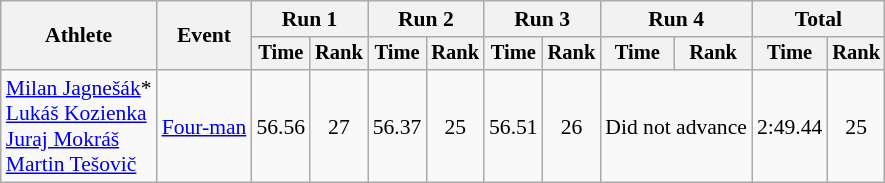<table class="wikitable" style="font-size:90%">
<tr>
<th rowspan="2">Athlete</th>
<th rowspan="2">Event</th>
<th colspan="2">Run 1</th>
<th colspan="2">Run 2</th>
<th colspan="2">Run 3</th>
<th colspan="2">Run 4</th>
<th colspan="2">Total</th>
</tr>
<tr style="font-size:95%">
<th>Time</th>
<th>Rank</th>
<th>Time</th>
<th>Rank</th>
<th>Time</th>
<th>Rank</th>
<th>Time</th>
<th>Rank</th>
<th>Time</th>
<th>Rank</th>
</tr>
<tr align=center>
<td align=left><a href='#'>Milan Jagnešák</a>*<br><a href='#'>Lukáš Kozienka</a><br><a href='#'>Juraj Mokráš</a><br><a href='#'>Martin Tešovič</a></td>
<td align=left><a href='#'>Four-man</a></td>
<td>56.56</td>
<td>27</td>
<td>56.37</td>
<td>25</td>
<td>56.51</td>
<td>26</td>
<td colspan=2>Did not advance</td>
<td>2:49.44</td>
<td>25</td>
</tr>
</table>
